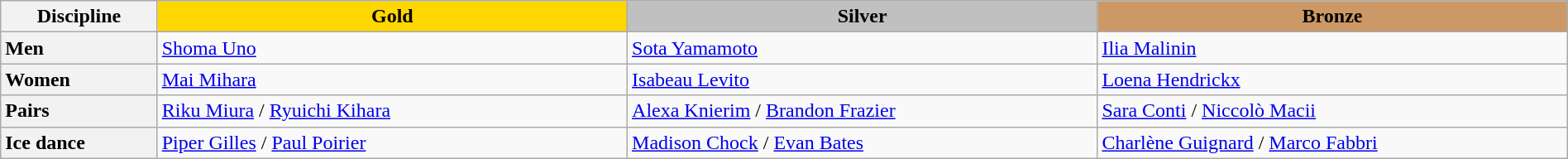<table class="wikitable unsortable" style="text-align:left; width:100%;">
<tr>
<th scope="col" style="width:10%">Discipline</th>
<td scope="col" style="text-align:center; width:30%; background:gold"><strong>Gold</strong></td>
<td scope="col" style="text-align:center; width:30%; background:silver"><strong>Silver</strong></td>
<td scope="col" style="text-align:center; width:30%; background:#c96"><strong>Bronze</strong></td>
</tr>
<tr>
<th scope=row" style="text-align:left">Men</th>
<td> <a href='#'>Shoma Uno</a></td>
<td> <a href='#'>Sota Yamamoto</a></td>
<td> <a href='#'>Ilia Malinin</a></td>
</tr>
<tr>
<th scope=row" style="text-align:left">Women</th>
<td> <a href='#'>Mai Mihara</a></td>
<td> <a href='#'>Isabeau Levito</a></td>
<td> <a href='#'>Loena Hendrickx</a></td>
</tr>
<tr>
<th scope=row" style="text-align:left">Pairs</th>
<td> <a href='#'>Riku Miura</a> / <a href='#'>Ryuichi Kihara</a></td>
<td> <a href='#'>Alexa Knierim</a> / <a href='#'>Brandon Frazier</a></td>
<td> <a href='#'>Sara Conti</a> / <a href='#'>Niccolò Macii</a></td>
</tr>
<tr>
<th scope=row" style="text-align:left">Ice dance</th>
<td> <a href='#'>Piper Gilles</a> / <a href='#'>Paul Poirier</a></td>
<td> <a href='#'>Madison Chock</a> / <a href='#'>Evan Bates</a></td>
<td> <a href='#'>Charlène Guignard</a> / <a href='#'>Marco Fabbri</a></td>
</tr>
</table>
